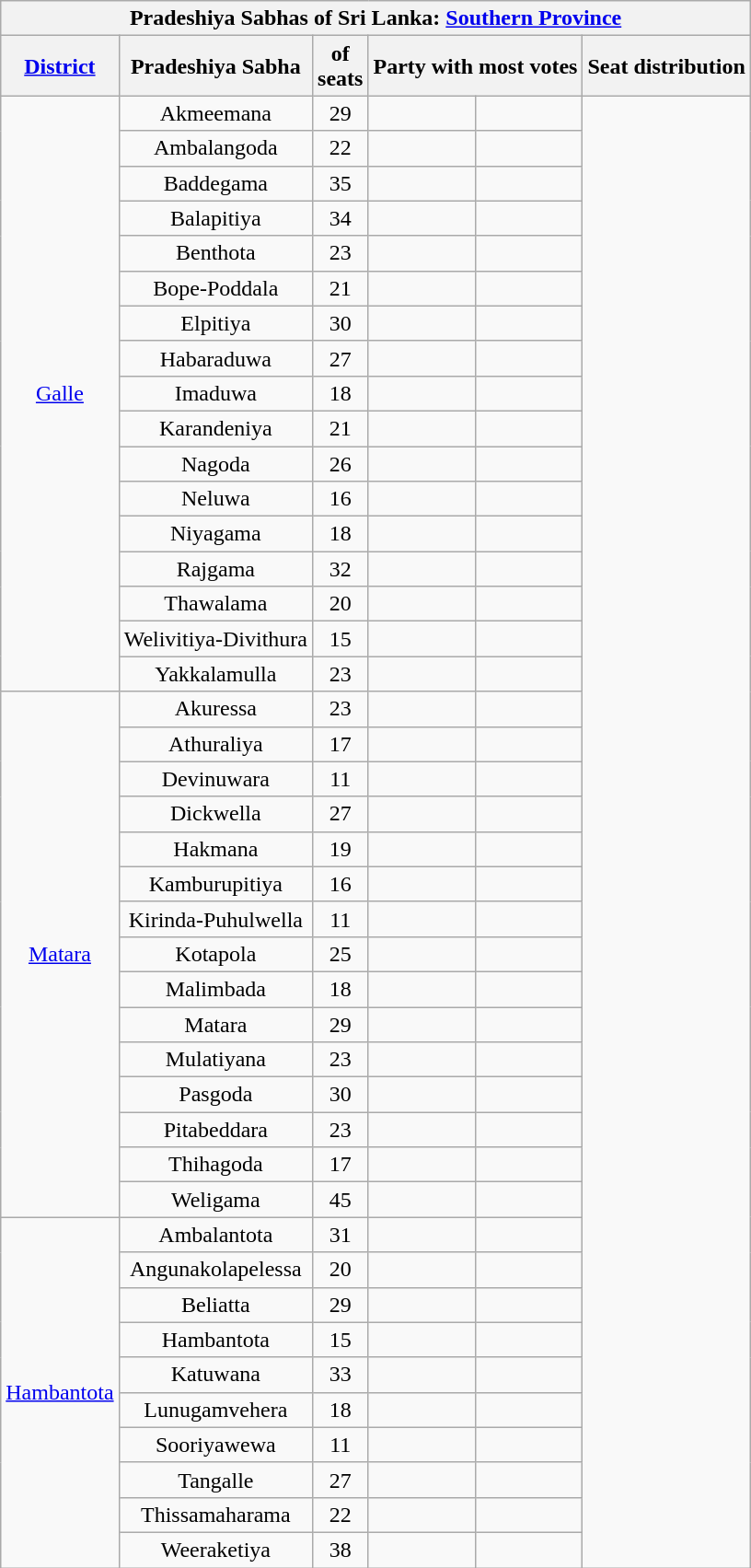<table class="wikitable sortable sticky-header-multi mw-collapsible mw-collapsed" style="font-size:100%; text-align:center">
<tr>
<th colspan=6>Pradeshiya Sabhas of Sri Lanka: <a href='#'>Southern Province</a></th>
</tr>
<tr>
<th><a href='#'>District</a></th>
<th>Pradeshiya Sabha</th>
<th> of<br>seats</th>
<th colspan=2>Party with most votes</th>
<th class="unsortable">Seat distribution</th>
</tr>
<tr>
<td rowspan=17><a href='#'>Galle</a></td>
<td>Akmeemana</td>
<td>29</td>
<td></td>
<td></td>
</tr>
<tr>
<td>Ambalangoda</td>
<td>22</td>
<td></td>
<td></td>
</tr>
<tr>
<td>Baddegama</td>
<td>35</td>
<td></td>
<td></td>
</tr>
<tr>
<td>Balapitiya</td>
<td>34</td>
<td></td>
<td></td>
</tr>
<tr>
<td>Benthota</td>
<td>23</td>
<td></td>
<td></td>
</tr>
<tr>
<td>Bope-Poddala</td>
<td>21</td>
<td></td>
<td></td>
</tr>
<tr>
<td>Elpitiya</td>
<td>30</td>
<td></td>
<td></td>
</tr>
<tr>
<td>Habaraduwa</td>
<td>27</td>
<td></td>
<td></td>
</tr>
<tr>
<td>Imaduwa</td>
<td>18</td>
<td></td>
<td></td>
</tr>
<tr>
<td>Karandeniya</td>
<td>21</td>
<td></td>
<td></td>
</tr>
<tr>
<td>Nagoda</td>
<td>26</td>
<td></td>
<td></td>
</tr>
<tr>
<td>Neluwa</td>
<td>16</td>
<td></td>
<td></td>
</tr>
<tr>
<td>Niyagama</td>
<td>18</td>
<td></td>
<td></td>
</tr>
<tr>
<td>Rajgama</td>
<td>32</td>
<td></td>
<td></td>
</tr>
<tr>
<td>Thawalama</td>
<td>20</td>
<td></td>
<td></td>
</tr>
<tr>
<td>Welivitiya-Divithura</td>
<td>15</td>
<td></td>
<td></td>
</tr>
<tr>
<td>Yakkalamulla</td>
<td>23</td>
<td></td>
<td></td>
</tr>
<tr>
<td rowspan=15><a href='#'>Matara</a></td>
<td>Akuressa</td>
<td>23</td>
<td></td>
<td></td>
</tr>
<tr>
<td>Athuraliya</td>
<td>17</td>
<td></td>
<td></td>
</tr>
<tr>
<td>Devinuwara</td>
<td>11</td>
<td></td>
<td></td>
</tr>
<tr>
<td>Dickwella</td>
<td>27</td>
<td></td>
<td></td>
</tr>
<tr>
<td>Hakmana</td>
<td>19</td>
<td></td>
<td></td>
</tr>
<tr>
<td>Kamburupitiya</td>
<td>16</td>
<td></td>
<td></td>
</tr>
<tr>
<td>Kirinda-Puhulwella</td>
<td>11</td>
<td></td>
<td></td>
</tr>
<tr>
<td>Kotapola</td>
<td>25</td>
<td></td>
<td></td>
</tr>
<tr>
<td>Malimbada</td>
<td>18</td>
<td></td>
<td></td>
</tr>
<tr>
<td>Matara</td>
<td>29</td>
<td></td>
<td></td>
</tr>
<tr>
<td>Mulatiyana</td>
<td>23</td>
<td></td>
<td></td>
</tr>
<tr>
<td>Pasgoda</td>
<td>30</td>
<td></td>
<td></td>
</tr>
<tr>
<td>Pitabeddara</td>
<td>23</td>
<td></td>
<td></td>
</tr>
<tr>
<td>Thihagoda</td>
<td>17</td>
<td></td>
<td></td>
</tr>
<tr>
<td>Weligama</td>
<td>45</td>
<td></td>
<td></td>
</tr>
<tr>
<td rowspan=10><a href='#'>Hambantota</a></td>
<td>Ambalantota</td>
<td>31</td>
<td></td>
<td></td>
</tr>
<tr>
<td>Angunakolapelessa</td>
<td>20</td>
<td></td>
<td></td>
</tr>
<tr>
<td>Beliatta</td>
<td>29</td>
<td></td>
<td></td>
</tr>
<tr>
<td>Hambantota</td>
<td>15</td>
<td></td>
<td></td>
</tr>
<tr>
<td>Katuwana</td>
<td>33</td>
<td></td>
<td></td>
</tr>
<tr>
<td>Lunugamvehera</td>
<td>18</td>
<td></td>
<td></td>
</tr>
<tr>
<td>Sooriyawewa</td>
<td>11</td>
<td></td>
<td></td>
</tr>
<tr>
<td>Tangalle</td>
<td>27</td>
<td></td>
<td></td>
</tr>
<tr>
<td>Thissamaharama</td>
<td>22</td>
<td></td>
<td></td>
</tr>
<tr>
<td>Weeraketiya</td>
<td>38</td>
<td></td>
<td></td>
</tr>
</table>
